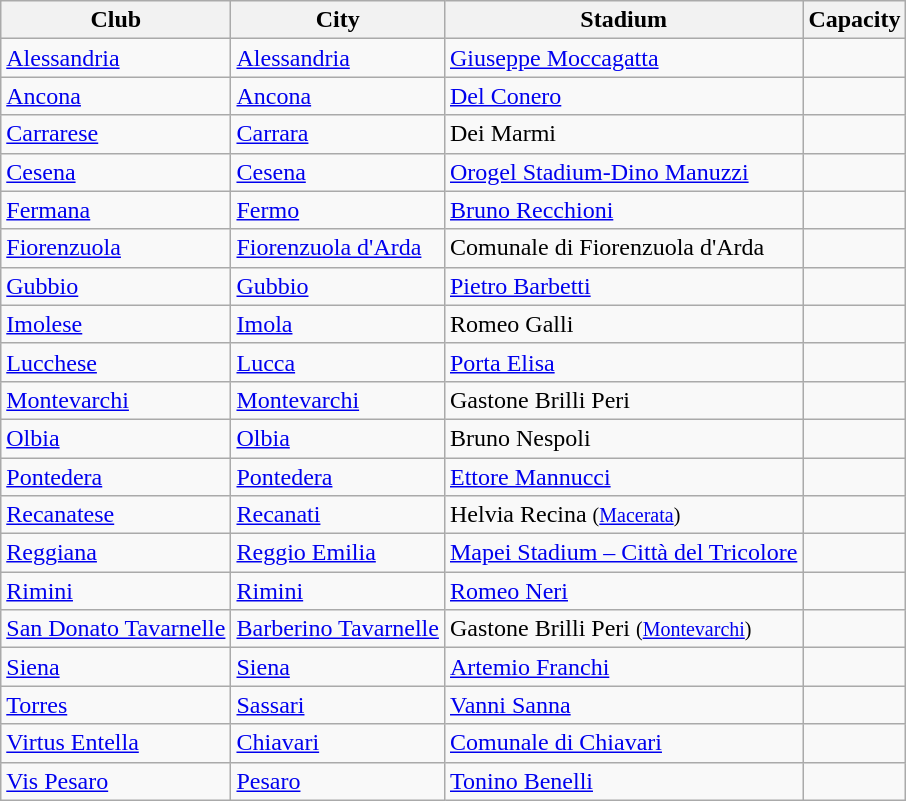<table class="wikitable sortable">
<tr>
<th>Club</th>
<th>City</th>
<th>Stadium</th>
<th>Capacity</th>
</tr>
<tr>
<td><a href='#'>Alessandria</a></td>
<td><a href='#'>Alessandria</a></td>
<td><a href='#'>Giuseppe Moccagatta</a></td>
<td></td>
</tr>
<tr>
<td><a href='#'>Ancona</a></td>
<td><a href='#'>Ancona</a></td>
<td><a href='#'>Del Conero</a></td>
<td></td>
</tr>
<tr>
<td><a href='#'>Carrarese</a></td>
<td><a href='#'>Carrara</a></td>
<td>Dei Marmi</td>
<td></td>
</tr>
<tr>
<td><a href='#'>Cesena</a></td>
<td><a href='#'>Cesena</a></td>
<td><a href='#'>Orogel Stadium-Dino Manuzzi</a></td>
<td></td>
</tr>
<tr>
<td><a href='#'>Fermana</a></td>
<td><a href='#'>Fermo</a></td>
<td><a href='#'>Bruno Recchioni</a></td>
<td></td>
</tr>
<tr>
<td><a href='#'>Fiorenzuola</a></td>
<td><a href='#'>Fiorenzuola d'Arda</a></td>
<td>Comunale di Fiorenzuola d'Arda</td>
<td></td>
</tr>
<tr>
<td><a href='#'>Gubbio</a></td>
<td><a href='#'>Gubbio</a></td>
<td><a href='#'>Pietro Barbetti</a></td>
<td></td>
</tr>
<tr>
<td><a href='#'>Imolese</a></td>
<td><a href='#'>Imola</a></td>
<td>Romeo Galli</td>
<td></td>
</tr>
<tr>
<td><a href='#'>Lucchese</a></td>
<td><a href='#'>Lucca</a></td>
<td><a href='#'>Porta Elisa</a></td>
<td></td>
</tr>
<tr>
<td><a href='#'>Montevarchi</a></td>
<td><a href='#'>Montevarchi</a></td>
<td>Gastone Brilli Peri</td>
<td></td>
</tr>
<tr>
<td><a href='#'>Olbia</a></td>
<td><a href='#'>Olbia</a></td>
<td>Bruno Nespoli</td>
<td></td>
</tr>
<tr>
<td><a href='#'>Pontedera</a></td>
<td><a href='#'>Pontedera</a></td>
<td><a href='#'>Ettore Mannucci</a></td>
<td></td>
</tr>
<tr>
<td><a href='#'>Recanatese</a></td>
<td><a href='#'>Recanati</a></td>
<td>Helvia Recina <small>(<a href='#'>Macerata</a>)</small></td>
<td></td>
</tr>
<tr>
<td><a href='#'>Reggiana</a></td>
<td><a href='#'>Reggio Emilia</a></td>
<td><a href='#'>Mapei Stadium – Città del Tricolore</a></td>
<td></td>
</tr>
<tr>
<td><a href='#'>Rimini</a></td>
<td><a href='#'>Rimini</a></td>
<td><a href='#'>Romeo Neri</a></td>
<td></td>
</tr>
<tr>
<td><a href='#'>San Donato Tavarnelle</a></td>
<td><a href='#'>Barberino Tavarnelle</a></td>
<td>Gastone Brilli Peri <small>(<a href='#'>Montevarchi</a>)</small></td>
<td></td>
</tr>
<tr>
<td><a href='#'>Siena</a></td>
<td><a href='#'>Siena</a></td>
<td><a href='#'>Artemio Franchi</a></td>
<td></td>
</tr>
<tr>
<td><a href='#'>Torres</a></td>
<td><a href='#'>Sassari</a></td>
<td><a href='#'>Vanni Sanna</a></td>
<td></td>
</tr>
<tr>
<td><a href='#'>Virtus Entella</a></td>
<td><a href='#'>Chiavari</a></td>
<td><a href='#'>Comunale di Chiavari</a></td>
<td></td>
</tr>
<tr>
<td><a href='#'>Vis Pesaro</a></td>
<td><a href='#'>Pesaro</a></td>
<td><a href='#'>Tonino Benelli</a></td>
<td></td>
</tr>
</table>
